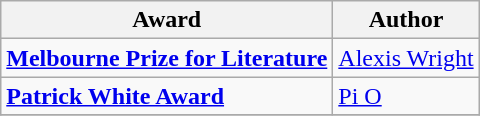<table class="wikitable">
<tr>
<th>Award</th>
<th>Author</th>
</tr>
<tr>
<td><strong><a href='#'>Melbourne Prize for Literature</a></strong></td>
<td><a href='#'>Alexis Wright</a></td>
</tr>
<tr>
<td><strong><a href='#'>Patrick White Award</a></strong></td>
<td><a href='#'>Pi O</a></td>
</tr>
<tr>
</tr>
</table>
